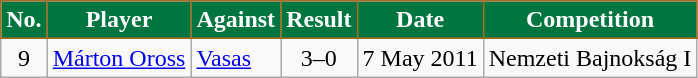<table class="wikitable plainrowheaders sortable">
<tr>
<th style="background-color:#00753F;color:white;border:1px solid #A46E21">No.</th>
<th style="background-color:#00753F;color:white;border:1px solid #A46E21">Player</th>
<th style="background-color:#00753F;color:white;border:1px solid #A46E21">Against</th>
<th style="background-color:#00753F;color:white;border:1px solid #A46E21">Result</th>
<th style="background-color:#00753F;color:white;border:1px solid #A46E21">Date</th>
<th style="background-color:#00753F;color:white;border:1px solid #A46E21">Competition</th>
</tr>
<tr>
<td style="text-align:center;">9</td>
<td style="text-align:left;"> <a href='#'>Márton Oross</a></td>
<td style="text-align:left;"><a href='#'>Vasas</a></td>
<td style="text-align:center;">3–0</td>
<td style="text-align:left;">7 May 2011</td>
<td style="text-align:left;">Nemzeti Bajnokság I</td>
</tr>
</table>
